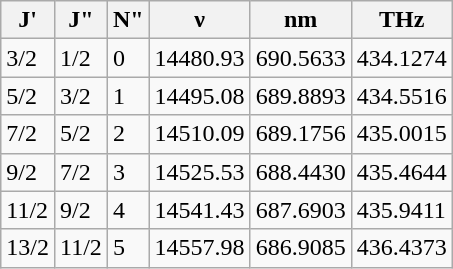<table class="wikitable sortable">
<tr>
<th>J'</th>
<th>J"</th>
<th>N"</th>
<th>ν</th>
<th>nm</th>
<th>THz</th>
</tr>
<tr>
<td>3/2</td>
<td>1/2</td>
<td>0</td>
<td>14480.93</td>
<td>690.5633</td>
<td>434.1274</td>
</tr>
<tr>
<td>5/2</td>
<td>3/2</td>
<td>1</td>
<td>14495.08</td>
<td>689.8893</td>
<td>434.5516</td>
</tr>
<tr>
<td>7/2</td>
<td>5/2</td>
<td>2</td>
<td>14510.09</td>
<td>689.1756</td>
<td>435.0015</td>
</tr>
<tr>
<td>9/2</td>
<td>7/2</td>
<td>3</td>
<td>14525.53</td>
<td>688.4430</td>
<td>435.4644</td>
</tr>
<tr>
<td>11/2</td>
<td>9/2</td>
<td>4</td>
<td>14541.43</td>
<td>687.6903</td>
<td>435.9411</td>
</tr>
<tr>
<td>13/2</td>
<td>11/2</td>
<td>5</td>
<td>14557.98</td>
<td>686.9085</td>
<td>436.4373</td>
</tr>
</table>
